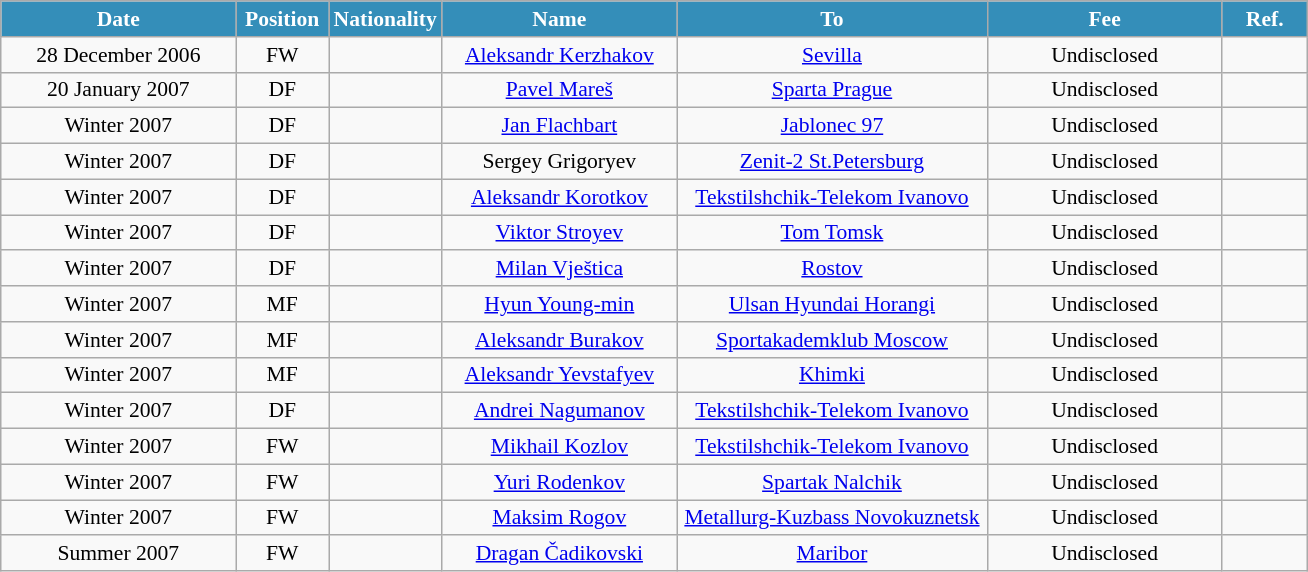<table class="wikitable"  style="text-align:center; font-size:90%; ">
<tr>
<th style="background:#348EB9; color:white; width:150px;">Date</th>
<th style="background:#348EB9; color:white; width:55px;">Position</th>
<th style="background:#348EB9; color:white; width:55px;">Nationality</th>
<th style="background:#348EB9; color:white; width:150px;">Name</th>
<th style="background:#348EB9; color:white; width:200px;">To</th>
<th style="background:#348EB9; color:white; width:150px;">Fee</th>
<th style="background:#348EB9; color:white; width:50px;">Ref.</th>
</tr>
<tr>
<td>28 December 2006</td>
<td>FW</td>
<td></td>
<td><a href='#'>Aleksandr Kerzhakov</a></td>
<td><a href='#'>Sevilla</a></td>
<td>Undisclosed</td>
<td></td>
</tr>
<tr>
<td>20 January 2007</td>
<td>DF</td>
<td></td>
<td><a href='#'>Pavel Mareš</a></td>
<td><a href='#'>Sparta Prague</a></td>
<td>Undisclosed</td>
<td></td>
</tr>
<tr>
<td>Winter 2007</td>
<td>DF</td>
<td></td>
<td><a href='#'>Jan Flachbart</a></td>
<td><a href='#'>Jablonec 97</a></td>
<td>Undisclosed</td>
<td></td>
</tr>
<tr>
<td>Winter 2007</td>
<td>DF</td>
<td></td>
<td>Sergey Grigoryev</td>
<td><a href='#'>Zenit-2 St.Petersburg</a></td>
<td>Undisclosed</td>
<td></td>
</tr>
<tr>
<td>Winter 2007</td>
<td>DF</td>
<td></td>
<td><a href='#'>Aleksandr Korotkov</a></td>
<td><a href='#'>Tekstilshchik-Telekom Ivanovo</a></td>
<td>Undisclosed</td>
<td></td>
</tr>
<tr>
<td>Winter 2007</td>
<td>DF</td>
<td></td>
<td><a href='#'>Viktor Stroyev</a></td>
<td><a href='#'>Tom Tomsk</a></td>
<td>Undisclosed</td>
<td></td>
</tr>
<tr>
<td>Winter 2007</td>
<td>DF</td>
<td></td>
<td><a href='#'>Milan Vještica</a></td>
<td><a href='#'>Rostov</a></td>
<td>Undisclosed</td>
<td></td>
</tr>
<tr>
<td>Winter 2007</td>
<td>MF</td>
<td></td>
<td><a href='#'>Hyun Young-min</a></td>
<td><a href='#'>Ulsan Hyundai Horangi</a></td>
<td>Undisclosed</td>
<td></td>
</tr>
<tr>
<td>Winter 2007</td>
<td>MF</td>
<td></td>
<td><a href='#'>Aleksandr Burakov</a></td>
<td><a href='#'>Sportakademklub Moscow</a></td>
<td>Undisclosed</td>
<td></td>
</tr>
<tr>
<td>Winter 2007</td>
<td>MF</td>
<td></td>
<td><a href='#'>Aleksandr Yevstafyev</a></td>
<td><a href='#'>Khimki</a></td>
<td>Undisclosed</td>
<td></td>
</tr>
<tr>
<td>Winter 2007</td>
<td>DF</td>
<td></td>
<td><a href='#'>Andrei Nagumanov</a></td>
<td><a href='#'>Tekstilshchik-Telekom Ivanovo</a></td>
<td>Undisclosed</td>
<td></td>
</tr>
<tr>
<td>Winter 2007</td>
<td>FW</td>
<td></td>
<td><a href='#'>Mikhail Kozlov</a></td>
<td><a href='#'>Tekstilshchik-Telekom Ivanovo</a></td>
<td>Undisclosed</td>
<td></td>
</tr>
<tr>
<td>Winter 2007</td>
<td>FW</td>
<td></td>
<td><a href='#'>Yuri Rodenkov</a></td>
<td><a href='#'>Spartak Nalchik</a></td>
<td>Undisclosed</td>
<td></td>
</tr>
<tr>
<td>Winter 2007</td>
<td>FW</td>
<td></td>
<td><a href='#'>Maksim Rogov</a></td>
<td><a href='#'>Metallurg-Kuzbass Novokuznetsk</a></td>
<td>Undisclosed</td>
<td></td>
</tr>
<tr>
<td>Summer 2007</td>
<td>FW</td>
<td></td>
<td><a href='#'>Dragan Čadikovski</a></td>
<td><a href='#'>Maribor</a></td>
<td>Undisclosed</td>
<td></td>
</tr>
</table>
